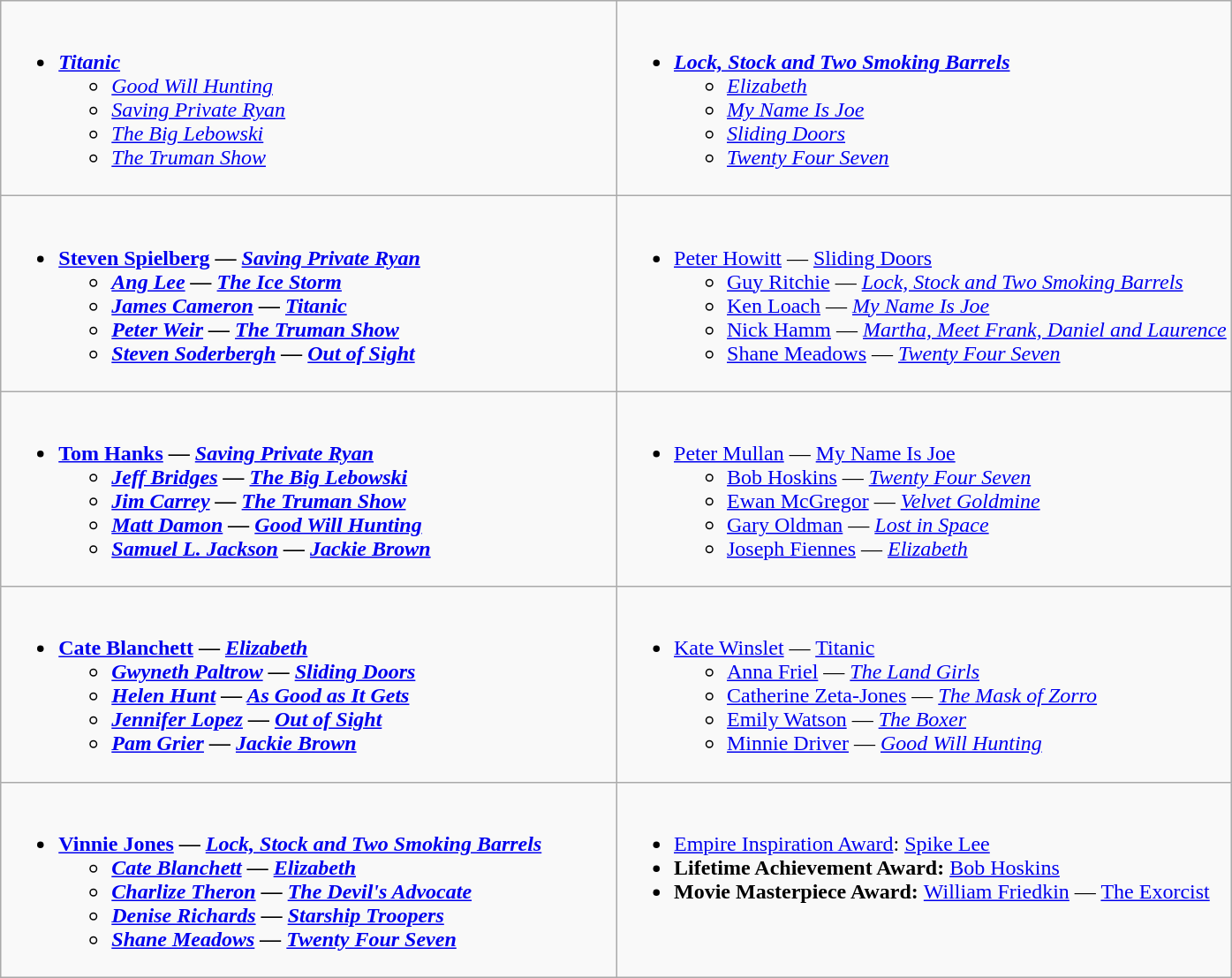<table class="wikitable">
<tr>
<td style="vertical-align:top;" width="50%"><br><ul><li><strong><em><a href='#'>Titanic</a></em></strong><ul><li><em><a href='#'>Good Will Hunting</a></em></li><li><em><a href='#'>Saving Private Ryan</a></em></li><li><em><a href='#'>The Big Lebowski</a></em></li><li><em><a href='#'>The Truman Show</a></em></li></ul></li></ul></td>
<td style="vertical-align:top;" width="50%"><br><ul><li><strong><em><a href='#'>Lock, Stock and Two Smoking Barrels</a></em></strong><ul><li><em><a href='#'>Elizabeth</a></em></li><li><em><a href='#'>My Name Is Joe</a></em></li><li><em><a href='#'>Sliding Doors</a></em></li><li><em><a href='#'>Twenty Four Seven</a></em></li></ul></li></ul></td>
</tr>
<tr>
<td style="vertical-align:top;" width="50%"><br><ul><li><strong><a href='#'>Steven Spielberg</a> — <em><a href='#'>Saving Private Ryan</a><strong><em><ul><li><a href='#'>Ang Lee</a> — </em><a href='#'>The Ice Storm</a><em></li><li><a href='#'>James Cameron</a> — </em><a href='#'>Titanic</a><em></li><li><a href='#'>Peter Weir</a> — </em><a href='#'>The Truman Show</a><em></li><li><a href='#'>Steven Soderbergh</a> — </em><a href='#'>Out of Sight</a><em></li></ul></li></ul></td>
<td style="vertical-align:top;" width="50%"><br><ul><li></strong><a href='#'>Peter Howitt</a> — </em><a href='#'>Sliding Doors</a></em></strong><ul><li><a href='#'>Guy Ritchie</a> — <em><a href='#'>Lock, Stock and Two Smoking Barrels</a></em></li><li><a href='#'>Ken Loach</a> — <em><a href='#'>My Name Is Joe</a></em></li><li><a href='#'>Nick Hamm</a> — <em><a href='#'>Martha, Meet Frank, Daniel and Laurence</a></em></li><li><a href='#'>Shane Meadows</a> — <em><a href='#'>Twenty Four Seven</a></em></li></ul></li></ul></td>
</tr>
<tr>
<td style="vertical-align:top;" width="50%"><br><ul><li><strong> <a href='#'>Tom Hanks</a> —  <em><a href='#'>Saving Private Ryan</a><strong><em><ul><li><a href='#'>Jeff Bridges</a> — </em><a href='#'>The Big Lebowski</a><em></li><li><a href='#'>Jim Carrey</a> — </em><a href='#'>The Truman Show</a><em></li><li><a href='#'>Matt Damon</a> — </em><a href='#'>Good Will Hunting</a><em></li><li><a href='#'>Samuel L. Jackson</a> — </em><a href='#'>Jackie Brown</a><em></li></ul></li></ul></td>
<td style="vertical-align:top;" width="50%"><br><ul><li></strong><a href='#'>Peter Mullan</a> — </em><a href='#'>My Name Is Joe</a></em></strong><ul><li><a href='#'>Bob Hoskins</a> — <em><a href='#'>Twenty Four Seven</a></em></li><li><a href='#'>Ewan McGregor</a> — <em><a href='#'>Velvet Goldmine</a></em></li><li><a href='#'>Gary Oldman</a> — <em><a href='#'>Lost in Space</a></em></li><li><a href='#'>Joseph Fiennes</a> — <em><a href='#'>Elizabeth</a></em></li></ul></li></ul></td>
</tr>
<tr>
<td style="vertical-align:top;" width="50%"><br><ul><li><strong><a href='#'>Cate Blanchett</a> — <em><a href='#'>Elizabeth</a><strong><em><ul><li><a href='#'>Gwyneth Paltrow</a> — </em><a href='#'>Sliding Doors</a><em></li><li><a href='#'>Helen Hunt</a> — </em><a href='#'>As Good as It Gets</a><em></li><li><a href='#'>Jennifer Lopez</a> — </em><a href='#'>Out of Sight</a><em></li><li><a href='#'>Pam Grier</a> — </em><a href='#'>Jackie Brown</a><em></li></ul></li></ul></td>
<td style="vertical-align:top;" width="50%"><br><ul><li></strong><a href='#'>Kate Winslet</a> — </em><a href='#'>Titanic</a></em></strong><ul><li><a href='#'>Anna Friel</a> — <em><a href='#'>The Land Girls</a></em></li><li><a href='#'>Catherine Zeta-Jones</a> — <em><a href='#'>The Mask of Zorro</a></em></li><li><a href='#'>Emily Watson</a> — <em><a href='#'>The Boxer</a></em></li><li><a href='#'>Minnie Driver</a> — <em><a href='#'>Good Will Hunting</a></em></li></ul></li></ul></td>
</tr>
<tr>
<td style="vertical-align:top;" width="50%"><br><ul><li><strong><a href='#'>Vinnie Jones</a> — <em><a href='#'>Lock, Stock and Two Smoking Barrels</a><strong><em><ul><li><a href='#'>Cate Blanchett</a> — </em><a href='#'>Elizabeth</a><em></li><li><a href='#'>Charlize Theron</a> — </em><a href='#'>The Devil's Advocate</a><em></li><li><a href='#'>Denise Richards</a> — </em><a href='#'>Starship Troopers</a><em></li><li><a href='#'>Shane Meadows</a> — </em><a href='#'>Twenty Four Seven</a><em></li></ul></li></ul></td>
<td style="vertical-align:top;" width="50%"><br><ul><li><a href='#'>Empire Inspiration Award</a>: </strong><a href='#'>Spike Lee</a><strong></li><li>Lifetime Achievement Award: </strong><a href='#'>Bob Hoskins</a><strong></li><li>Movie Masterpiece Award: </strong><a href='#'>William Friedkin</a> — </em><a href='#'>The Exorcist</a></em></strong></li></ul></td>
</tr>
</table>
